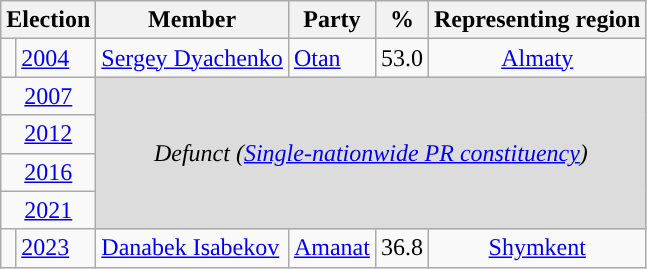<table class="wikitable">
<tr>
<th colspan="2">Election</th>
<th>Member</th>
<th>Party</th>
<th>%</th>
<th>Representing region</th>
</tr>
<tr>
<td style="background-color: "></td>
<td><a href='#'>2004</a></td>
<td><a href='#'>Sergey Dyachenko</a></td>
<td><a href='#'>Otan</a></td>
<td align="right">53.0</td>
<td align="center"><a href='#'>Almaty</a></td>
</tr>
<tr>
<td colspan="2" align="center"><a href='#'>2007</a></td>
<td colspan="4" rowspan="4" style="background-color:#DCDCDC"  align=center><em>Defunct (<a href='#'>Single-nationwide PR constituency</a>)</em></td>
</tr>
<tr>
<td colspan="2" align="center"><a href='#'>2012</a></td>
</tr>
<tr>
<td colspan="2" align="center"><a href='#'>2016</a></td>
</tr>
<tr>
<td colspan="2" align="center"><a href='#'>2021</a></td>
</tr>
<tr>
<td style="background-color: "></td>
<td><a href='#'>2023</a></td>
<td><a href='#'>Danabek Isabekov</a></td>
<td><a href='#'>Amanat</a></td>
<td align="right">36.8</td>
<td align="center"><a href='#'>Shymkent</a></td>
</tr>
</table>
